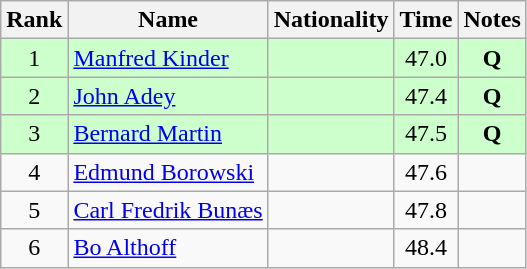<table class="wikitable sortable" style="text-align:center">
<tr>
<th>Rank</th>
<th>Name</th>
<th>Nationality</th>
<th>Time</th>
<th>Notes</th>
</tr>
<tr bgcolor=ccffcc>
<td>1</td>
<td align=left><a href='#'>Manfred Kinder</a></td>
<td align=left></td>
<td>47.0</td>
<td><strong>Q</strong></td>
</tr>
<tr bgcolor=ccffcc>
<td>2</td>
<td align=left><a href='#'>John Adey</a></td>
<td align=left></td>
<td>47.4</td>
<td><strong>Q</strong></td>
</tr>
<tr bgcolor=ccffcc>
<td>3</td>
<td align=left><a href='#'>Bernard Martin</a></td>
<td align=left></td>
<td>47.5</td>
<td><strong>Q</strong></td>
</tr>
<tr>
<td>4</td>
<td align=left><a href='#'>Edmund Borowski</a></td>
<td align=left></td>
<td>47.6</td>
<td></td>
</tr>
<tr>
<td>5</td>
<td align=left><a href='#'>Carl Fredrik Bunæs</a></td>
<td align=left></td>
<td>47.8</td>
<td></td>
</tr>
<tr>
<td>6</td>
<td align=left><a href='#'>Bo Althoff</a></td>
<td align=left></td>
<td>48.4</td>
<td></td>
</tr>
</table>
